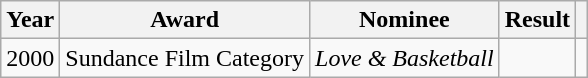<table class="wikitable sortable">
<tr>
<th>Year</th>
<th>Award</th>
<th>Nominee</th>
<th>Result</th>
<th></th>
</tr>
<tr>
<td>2000</td>
<td>Sundance Film Category</td>
<td><em>Love & Basketball</em></td>
<td></td>
<td align="center"></td>
</tr>
</table>
